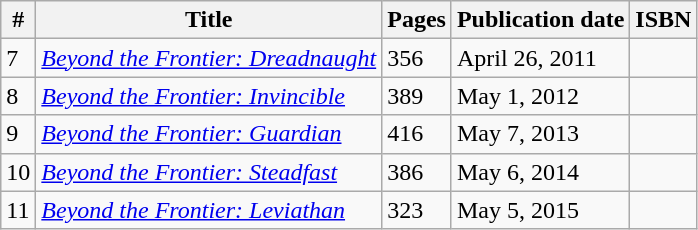<table class="wikitable sortable">
<tr>
<th>#</th>
<th>Title</th>
<th>Pages</th>
<th>Publication date</th>
<th>ISBN</th>
</tr>
<tr>
<td>7</td>
<td><em><a href='#'>Beyond the Frontier: Dreadnaught</a></em></td>
<td>356</td>
<td>April 26, 2011</td>
<td></td>
</tr>
<tr>
<td>8</td>
<td><em><a href='#'>Beyond the Frontier: Invincible</a></em></td>
<td>389</td>
<td>May 1, 2012</td>
<td></td>
</tr>
<tr>
<td>9</td>
<td><em><a href='#'>Beyond the Frontier: Guardian</a></em></td>
<td>416</td>
<td>May 7, 2013</td>
<td></td>
</tr>
<tr>
<td>10</td>
<td><em><a href='#'>Beyond the Frontier: Steadfast</a></em></td>
<td>386</td>
<td>May 6, 2014</td>
<td></td>
</tr>
<tr>
<td>11</td>
<td><em><a href='#'>Beyond the Frontier: Leviathan</a></em></td>
<td>323</td>
<td>May 5, 2015</td>
<td></td>
</tr>
</table>
